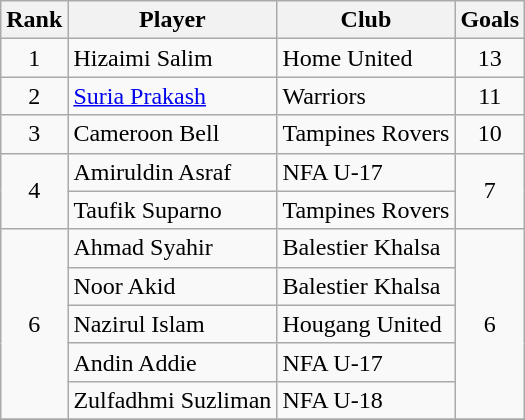<table class="wikitable" style="text-align:center">
<tr>
<th>Rank</th>
<th>Player</th>
<th>Club</th>
<th>Goals</th>
</tr>
<tr>
<td>1</td>
<td align="left"> Hizaimi Salim</td>
<td align="left">Home United</td>
<td>13</td>
</tr>
<tr>
<td>2</td>
<td align="left"> <a href='#'>Suria Prakash</a></td>
<td align="left">Warriors</td>
<td>11</td>
</tr>
<tr>
<td>3</td>
<td align="left"> Cameroon Bell</td>
<td align="left">Tampines Rovers</td>
<td>10</td>
</tr>
<tr>
<td rowspan="2">4</td>
<td align="left"> Amiruldin Asraf</td>
<td align="left">NFA U-17</td>
<td rowspan="2">7</td>
</tr>
<tr>
<td align="left"> Taufik Suparno</td>
<td align="left">Tampines Rovers</td>
</tr>
<tr>
<td rowspan="5">6</td>
<td align="left"> Ahmad Syahir</td>
<td align="left">Balestier Khalsa</td>
<td rowspan="5">6</td>
</tr>
<tr>
<td align="left"> Noor Akid</td>
<td align="left">Balestier Khalsa</td>
</tr>
<tr>
<td align="left"> Nazirul Islam</td>
<td align="left">Hougang United</td>
</tr>
<tr>
<td align="left"> Andin Addie</td>
<td align="left">NFA U-17</td>
</tr>
<tr>
<td align="left"> Zulfadhmi Suzliman</td>
<td align="left">NFA U-18</td>
</tr>
<tr>
</tr>
</table>
